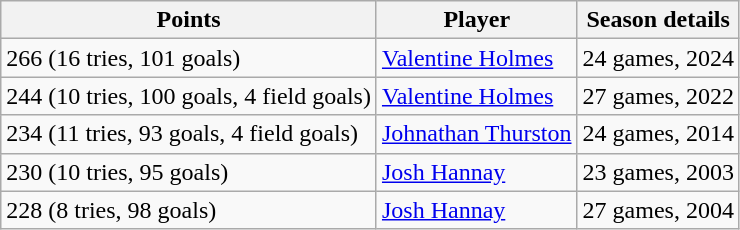<table class="wikitable">
<tr>
<th>Points</th>
<th>Player</th>
<th>Season details</th>
</tr>
<tr>
<td>266 (16 tries, 101 goals)</td>
<td><a href='#'>Valentine Holmes</a></td>
<td>24 games, 2024</td>
</tr>
<tr>
<td>244 (10 tries, 100 goals, 4 field goals)</td>
<td><a href='#'>Valentine Holmes</a></td>
<td>27 games, 2022</td>
</tr>
<tr>
<td>234 (11 tries, 93 goals, 4 field goals)</td>
<td><a href='#'>Johnathan Thurston</a></td>
<td>24 games, 2014</td>
</tr>
<tr>
<td>230 (10 tries, 95 goals)</td>
<td><a href='#'>Josh Hannay</a></td>
<td>23 games, 2003</td>
</tr>
<tr>
<td>228 (8 tries, 98 goals)</td>
<td><a href='#'>Josh Hannay</a></td>
<td>27 games, 2004</td>
</tr>
</table>
